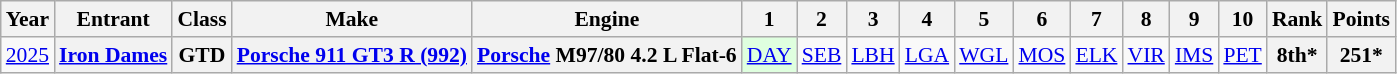<table class="wikitable" style="text-align:center; font-size:90%">
<tr>
<th>Year</th>
<th>Entrant</th>
<th>Class</th>
<th>Make</th>
<th>Engine</th>
<th>1</th>
<th>2</th>
<th>3</th>
<th>4</th>
<th>5</th>
<th>6</th>
<th>7</th>
<th>8</th>
<th>9</th>
<th>10</th>
<th>Rank</th>
<th>Points</th>
</tr>
<tr>
<td><a href='#'>2025</a></td>
<th><a href='#'>Iron Dames</a></th>
<th>GTD</th>
<th><a href='#'>Porsche 911 GT3 R (992)</a></th>
<th><a href='#'>Porsche</a> M97/80 4.2 L Flat-6</th>
<td style="background:#DFFFDF;"><a href='#'>DAY</a><br></td>
<td><a href='#'>SEB</a></td>
<td><a href='#'>LBH</a></td>
<td><a href='#'>LGA</a></td>
<td><a href='#'>WGL</a></td>
<td><a href='#'>MOS</a></td>
<td><a href='#'>ELK</a></td>
<td><a href='#'>VIR</a></td>
<td><a href='#'>IMS</a></td>
<td><a href='#'>PET</a></td>
<th>8th*</th>
<th>251*</th>
</tr>
</table>
